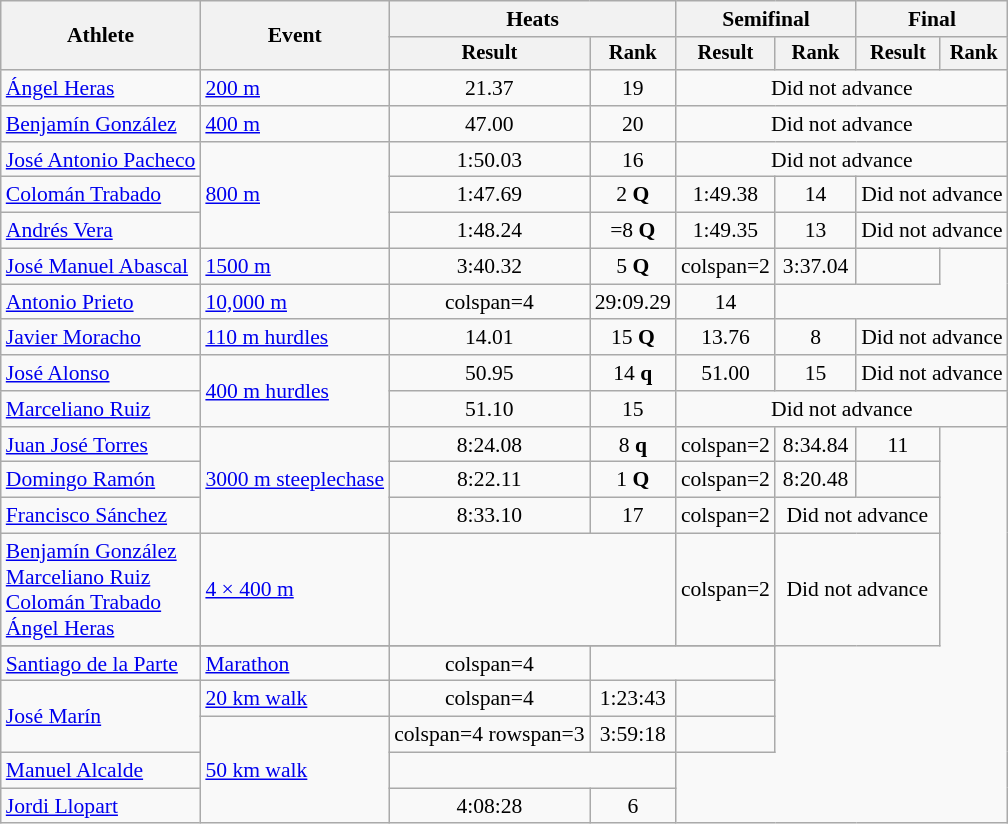<table class="wikitable" style="font-size:90%">
<tr>
<th rowspan="2">Athlete</th>
<th rowspan="2">Event</th>
<th colspan="2">Heats</th>
<th colspan="2">Semifinal</th>
<th colspan="2">Final</th>
</tr>
<tr style="font-size:95%">
<th>Result</th>
<th>Rank</th>
<th>Result</th>
<th>Rank</th>
<th>Result</th>
<th>Rank</th>
</tr>
<tr align=center>
<td align=left><a href='#'>Ángel Heras</a></td>
<td align=left><a href='#'>200 m</a></td>
<td>21.37</td>
<td>19</td>
<td colspan=4>Did not advance</td>
</tr>
<tr align=center>
<td align=left><a href='#'>Benjamín González</a></td>
<td align=left><a href='#'>400 m</a></td>
<td>47.00</td>
<td>20</td>
<td colspan=4>Did not advance</td>
</tr>
<tr align=center>
<td align=left><a href='#'>José Antonio Pacheco</a></td>
<td align=left rowspan=3><a href='#'>800 m</a></td>
<td>1:50.03</td>
<td>16</td>
<td colspan=4>Did not advance</td>
</tr>
<tr align=center>
<td align=left><a href='#'>Colomán Trabado</a></td>
<td>1:47.69</td>
<td>2 <strong>Q</strong></td>
<td>1:49.38</td>
<td>14</td>
<td colspan=2>Did not advance</td>
</tr>
<tr align=center>
<td align=left><a href='#'>Andrés Vera</a></td>
<td>1:48.24</td>
<td>=8 <strong>Q</strong></td>
<td>1:49.35</td>
<td>13</td>
<td colspan=2>Did not advance</td>
</tr>
<tr align=center>
<td align=left><a href='#'>José Manuel Abascal</a></td>
<td align=left><a href='#'>1500 m</a></td>
<td>3:40.32</td>
<td>5 <strong>Q</strong></td>
<td>colspan=2 </td>
<td>3:37.04</td>
<td></td>
</tr>
<tr align=center>
<td align=left><a href='#'>Antonio Prieto</a></td>
<td align=left><a href='#'>10,000 m</a></td>
<td>colspan=4 </td>
<td>29:09.29</td>
<td>14</td>
</tr>
<tr align=center>
<td align=left><a href='#'>Javier Moracho</a></td>
<td align=left><a href='#'>110 m hurdles</a></td>
<td>14.01</td>
<td>15 <strong>Q</strong></td>
<td>13.76</td>
<td>8</td>
<td colspan=2>Did not advance</td>
</tr>
<tr align=center>
<td align=left><a href='#'>José Alonso</a></td>
<td align=left rowspan=2><a href='#'>400 m hurdles</a></td>
<td>50.95</td>
<td>14 <strong>q</strong></td>
<td>51.00</td>
<td>15</td>
<td colspan=2>Did not advance</td>
</tr>
<tr align=center>
<td align=left><a href='#'>Marceliano Ruiz</a></td>
<td>51.10</td>
<td>15</td>
<td colspan=4>Did not advance</td>
</tr>
<tr align=center>
<td align=left><a href='#'>Juan José Torres</a></td>
<td align=left rowspan=3><a href='#'>3000 m steeplechase</a></td>
<td>8:24.08</td>
<td>8 <strong>q</strong></td>
<td>colspan=2 </td>
<td>8:34.84</td>
<td>11</td>
</tr>
<tr align=center>
<td align=left><a href='#'>Domingo Ramón</a></td>
<td>8:22.11</td>
<td>1 <strong>Q</strong></td>
<td>colspan=2 </td>
<td>8:20.48</td>
<td></td>
</tr>
<tr align=center>
<td align=left><a href='#'>Francisco Sánchez</a></td>
<td>8:33.10</td>
<td>17</td>
<td>colspan=2 </td>
<td colspan=2>Did not advance</td>
</tr>
<tr align=center>
<td align=left><a href='#'>Benjamín González</a><br><a href='#'>Marceliano Ruiz</a><br><a href='#'>Colomán Trabado</a><br><a href='#'>Ángel Heras</a></td>
<td align=left><a href='#'>4 × 400 m</a></td>
<td colspan=2></td>
<td>colspan=2 </td>
<td colspan=2>Did not advance</td>
</tr>
<tr align=center>
</tr>
<tr align=center>
<td align=left><a href='#'>Santiago de la Parte</a></td>
<td align=left><a href='#'>Marathon</a></td>
<td>colspan=4 </td>
<td colspan=2></td>
</tr>
<tr align=center>
<td align=left rowspan=2><a href='#'>José Marín</a></td>
<td align=left><a href='#'>20 km walk</a></td>
<td>colspan=4 </td>
<td>1:23:43</td>
<td></td>
</tr>
<tr align=center>
<td align=left rowspan=3><a href='#'>50 km walk</a></td>
<td>colspan=4 rowspan=3 </td>
<td>3:59:18</td>
<td></td>
</tr>
<tr align=center>
<td align=left><a href='#'>Manuel Alcalde</a></td>
<td colspan=2></td>
</tr>
<tr align=center>
<td align=left><a href='#'>Jordi Llopart</a></td>
<td>4:08:28</td>
<td>6</td>
</tr>
</table>
